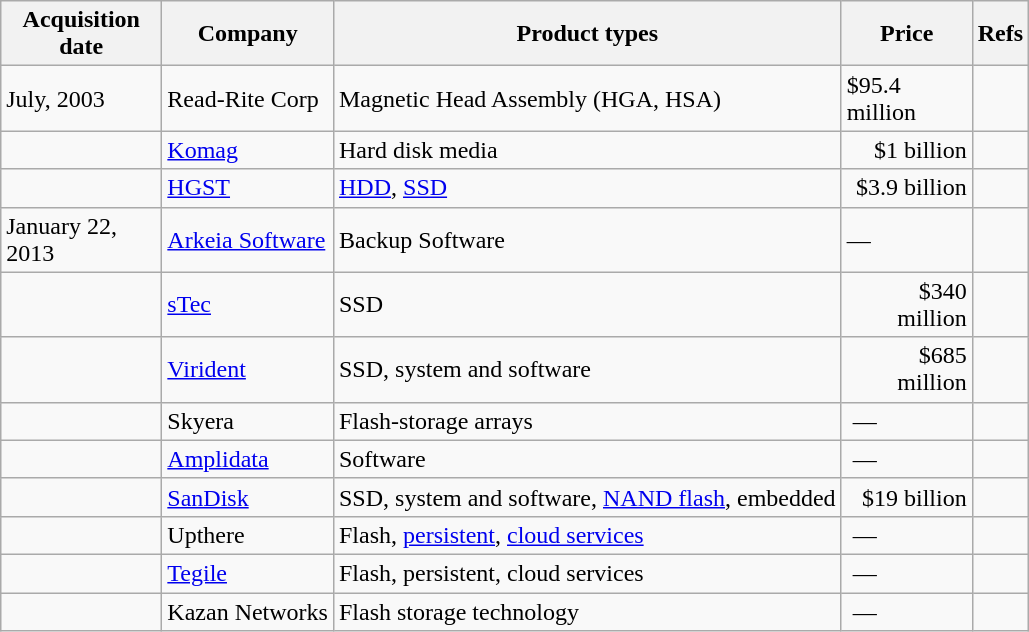<table class="wikitable sortable">
<tr>
<th scope="col" style="width:100px">Acquisition date</th>
<th scope="col">Company</th>
<th scope="col">Product types</th>
<th scope="col" style="width:80px">Price</th>
<th scope="col" class="sortable">Refs</th>
</tr>
<tr>
<td>July, 2003</td>
<td>Read-Rite Corp</td>
<td>Magnetic Head Assembly (HGA, HSA)</td>
<td>$95.4 million</td>
<td></td>
</tr>
<tr>
<td></td>
<td><a href='#'>Komag</a></td>
<td>Hard disk media</td>
<td style="text-align:right;">$1 billion</td>
<td></td>
</tr>
<tr>
<td></td>
<td><a href='#'>HGST</a></td>
<td><a href='#'>HDD</a>, <a href='#'>SSD</a></td>
<td style="text-align:right;">$3.9 billion</td>
<td></td>
</tr>
<tr>
<td>January 22, 2013</td>
<td><a href='#'>Arkeia Software</a></td>
<td>Backup Software</td>
<td>—</td>
<td></td>
</tr>
<tr scope="row">
<td></td>
<td><a href='#'>sTec</a></td>
<td>SSD</td>
<td style="text-align:right;">$340 million</td>
<td></td>
</tr>
<tr scope="row">
<td></td>
<td><a href='#'>Virident</a></td>
<td>SSD, system and software</td>
<td style="text-align:right;">$685 million</td>
<td></td>
</tr>
<tr scope="row">
<td></td>
<td>Skyera</td>
<td>Flash-storage arrays</td>
<td> —</td>
<td></td>
</tr>
<tr scope="row">
<td></td>
<td><a href='#'>Amplidata</a></td>
<td>Software</td>
<td> —</td>
<td></td>
</tr>
<tr scope="row">
<td></td>
<td><a href='#'>SanDisk</a></td>
<td>SSD, system and software, <a href='#'>NAND flash</a>, embedded</td>
<td style="text-align:right;">$19 billion</td>
<td></td>
</tr>
<tr scope="row">
<td></td>
<td>Upthere</td>
<td>Flash, <a href='#'>persistent</a>, <a href='#'>cloud services</a></td>
<td> —</td>
<td></td>
</tr>
<tr scope="row">
<td></td>
<td><a href='#'>Tegile</a></td>
<td>Flash, persistent, cloud services</td>
<td> —</td>
<td></td>
</tr>
<tr scope="row">
<td></td>
<td>Kazan Networks</td>
<td>Flash storage technology</td>
<td> —</td>
<td></td>
</tr>
</table>
